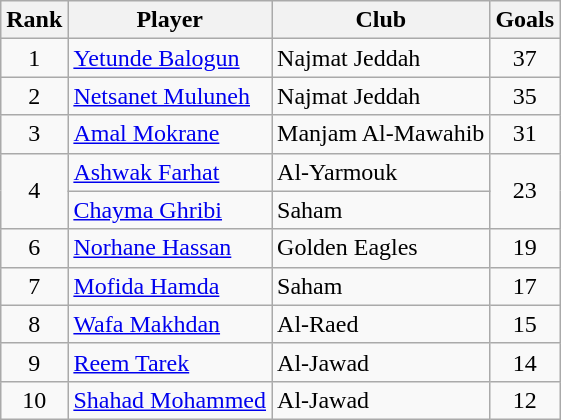<table class="wikitable" style="text-align:center">
<tr>
<th>Rank</th>
<th>Player</th>
<th>Club</th>
<th>Goals</th>
</tr>
<tr>
<td>1</td>
<td align="left"> <a href='#'>Yetunde Balogun</a></td>
<td align="left">Najmat Jeddah</td>
<td>37</td>
</tr>
<tr>
<td>2</td>
<td align="left"> <a href='#'>Netsanet Muluneh</a></td>
<td align="left">Najmat Jeddah</td>
<td>35</td>
</tr>
<tr>
<td>3</td>
<td align="left"> <a href='#'>Amal Mokrane</a></td>
<td align="left">Manjam Al-Mawahib</td>
<td>31</td>
</tr>
<tr>
<td rowspan=2>4</td>
<td align="left"> <a href='#'>Ashwak Farhat</a></td>
<td align="left">Al-Yarmouk</td>
<td rowspan=2>23</td>
</tr>
<tr>
<td align="left"> <a href='#'>Chayma Ghribi</a></td>
<td align="left">Saham</td>
</tr>
<tr>
<td>6</td>
<td align="left"> <a href='#'>Norhane Hassan</a></td>
<td align="left">Golden Eagles</td>
<td>19</td>
</tr>
<tr>
<td rowspan=1>7</td>
<td align="left"> <a href='#'>Mofida Hamda</a></td>
<td align="left">Saham</td>
<td rowspan=1>17</td>
</tr>
<tr>
<td>8</td>
<td align="left"> <a href='#'>Wafa Makhdan</a></td>
<td align="left">Al-Raed</td>
<td>15</td>
</tr>
<tr>
<td rowspan=1>9</td>
<td align="left"> <a href='#'>Reem Tarek</a></td>
<td align="left">Al-Jawad</td>
<td rowspan=1>14</td>
</tr>
<tr>
<td rowspan=1>10</td>
<td align="left"> <a href='#'>Shahad Mohammed</a></td>
<td align="left">Al-Jawad</td>
<td rowspan=1>12</td>
</tr>
</table>
